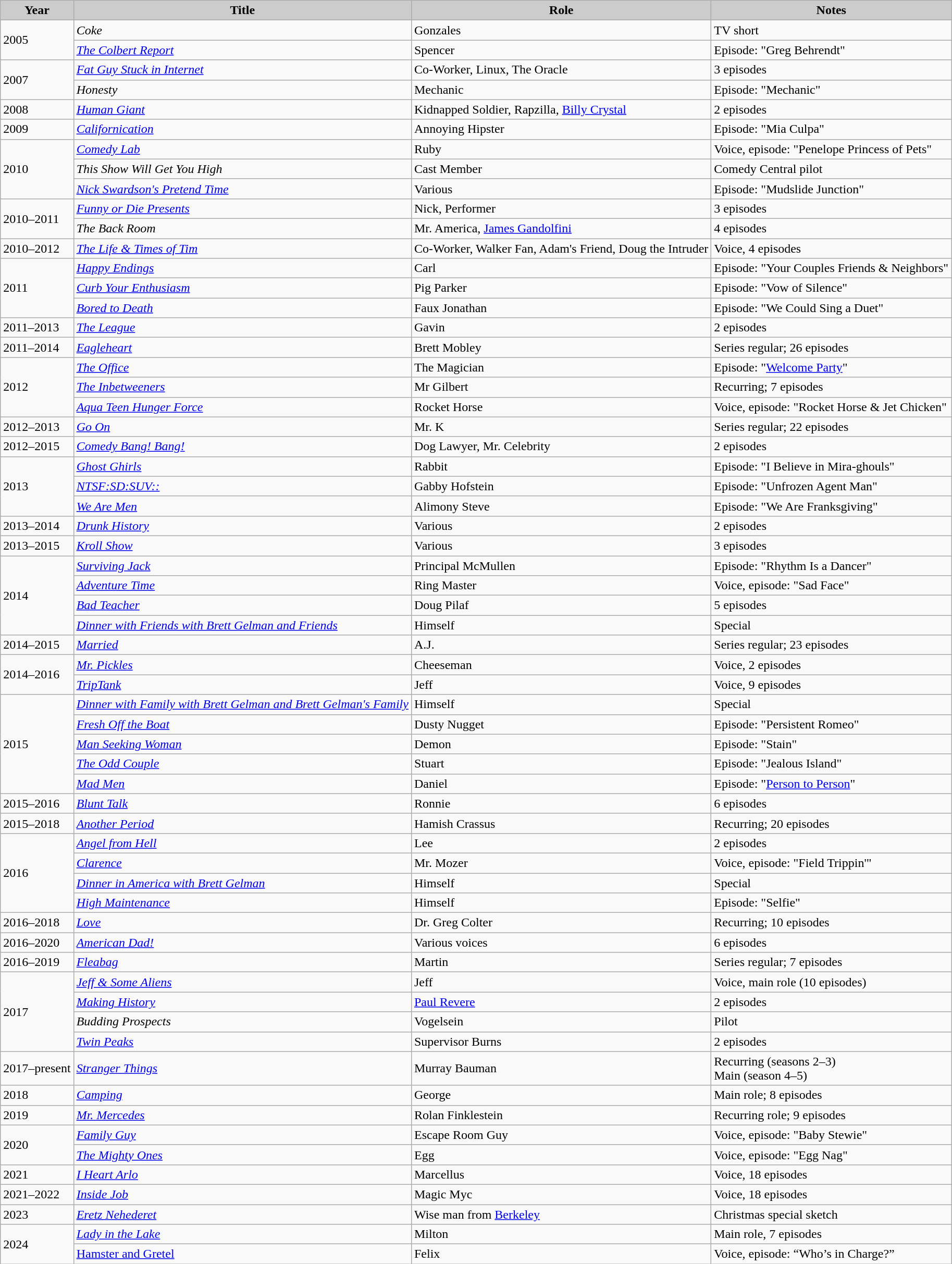<table class="wikitable sortable" style="font-size:100%">
<tr style="text-align:center;">
<th style="background:#ccc;">Year</th>
<th style="background:#ccc;">Title</th>
<th style="background:#ccc;">Role</th>
<th style="background:#ccc;">Notes</th>
</tr>
<tr>
<td rowspan="2">2005</td>
<td><em>Coke</em></td>
<td>Gonzales</td>
<td>TV short</td>
</tr>
<tr>
<td><em><a href='#'>The Colbert Report</a></em></td>
<td>Spencer</td>
<td>Episode: "Greg Behrendt"</td>
</tr>
<tr>
<td rowspan="2">2007</td>
<td><em><a href='#'>Fat Guy Stuck in Internet</a></em></td>
<td>Co-Worker, Linux, The Oracle</td>
<td>3 episodes</td>
</tr>
<tr>
<td><em>Honesty</em></td>
<td>Mechanic</td>
<td>Episode: "Mechanic"</td>
</tr>
<tr>
<td>2008</td>
<td><em><a href='#'>Human Giant</a></em></td>
<td>Kidnapped Soldier, Rapzilla, <a href='#'>Billy Crystal</a></td>
<td>2 episodes</td>
</tr>
<tr>
<td>2009</td>
<td><em><a href='#'>Californication</a></em></td>
<td>Annoying Hipster</td>
<td>Episode: "Mia Culpa"</td>
</tr>
<tr>
<td rowspan="3">2010</td>
<td><em><a href='#'>Comedy Lab</a></em></td>
<td>Ruby</td>
<td>Voice, episode: "Penelope Princess of Pets"</td>
</tr>
<tr>
<td><em>This Show Will Get You High</em></td>
<td>Cast Member</td>
<td>Comedy Central pilot</td>
</tr>
<tr>
<td><em><a href='#'>Nick Swardson's Pretend Time</a></em></td>
<td>Various</td>
<td>Episode: "Mudslide Junction"</td>
</tr>
<tr>
<td rowspan="2">2010–2011</td>
<td><em><a href='#'>Funny or Die Presents</a></em></td>
<td>Nick, Performer</td>
<td>3 episodes</td>
</tr>
<tr>
<td><em>The Back Room</em></td>
<td>Mr. America, <a href='#'>James Gandolfini</a></td>
<td>4 episodes</td>
</tr>
<tr>
<td>2010–2012</td>
<td><em><a href='#'>The Life & Times of Tim</a></em></td>
<td>Co-Worker, Walker Fan, Adam's Friend, Doug the Intruder</td>
<td>Voice, 4 episodes</td>
</tr>
<tr>
<td rowspan="3">2011</td>
<td><em><a href='#'>Happy Endings</a></em></td>
<td>Carl</td>
<td>Episode: "Your Couples Friends & Neighbors"</td>
</tr>
<tr>
<td><em><a href='#'>Curb Your Enthusiasm</a></em></td>
<td>Pig Parker</td>
<td>Episode: "Vow of Silence"</td>
</tr>
<tr>
<td><em><a href='#'>Bored to Death</a></em></td>
<td>Faux Jonathan</td>
<td>Episode: "We Could Sing a Duet"</td>
</tr>
<tr>
<td>2011–2013</td>
<td><em><a href='#'>The League</a></em></td>
<td>Gavin</td>
<td>2 episodes</td>
</tr>
<tr>
<td>2011–2014</td>
<td><em><a href='#'>Eagleheart</a></em></td>
<td>Brett Mobley</td>
<td>Series regular; 26 episodes</td>
</tr>
<tr>
<td rowspan="3">2012</td>
<td><em><a href='#'>The Office</a></em></td>
<td>The Magician</td>
<td>Episode: "<a href='#'>Welcome Party</a>"</td>
</tr>
<tr>
<td><em><a href='#'>The Inbetweeners</a></em></td>
<td>Mr Gilbert</td>
<td>Recurring; 7 episodes</td>
</tr>
<tr>
<td><em><a href='#'>Aqua Teen Hunger Force</a></em></td>
<td>Rocket Horse</td>
<td>Voice, episode: "Rocket Horse & Jet Chicken"</td>
</tr>
<tr>
<td>2012–2013</td>
<td><em><a href='#'>Go On</a></em></td>
<td>Mr. K</td>
<td>Series regular; 22 episodes</td>
</tr>
<tr>
<td>2012–2015</td>
<td><em><a href='#'>Comedy Bang! Bang!</a></em></td>
<td>Dog Lawyer, Mr. Celebrity</td>
<td>2 episodes</td>
</tr>
<tr>
<td rowspan="3">2013</td>
<td><em><a href='#'>Ghost Ghirls</a></em></td>
<td>Rabbit</td>
<td>Episode: "I Believe in Mira-ghouls"</td>
</tr>
<tr>
<td><em><a href='#'>NTSF:SD:SUV::</a></em></td>
<td>Gabby Hofstein</td>
<td>Episode: "Unfrozen Agent Man"</td>
</tr>
<tr>
<td><em><a href='#'>We Are Men</a></em></td>
<td>Alimony Steve</td>
<td>Episode: "We Are Franksgiving"</td>
</tr>
<tr>
<td>2013–2014</td>
<td><em><a href='#'>Drunk History</a></em></td>
<td>Various</td>
<td>2 episodes</td>
</tr>
<tr>
<td>2013–2015</td>
<td><em><a href='#'>Kroll Show</a></em></td>
<td>Various</td>
<td>3 episodes</td>
</tr>
<tr>
<td rowspan="4">2014</td>
<td><em><a href='#'>Surviving Jack</a></em></td>
<td>Principal McMullen</td>
<td>Episode: "Rhythm Is a Dancer"</td>
</tr>
<tr>
<td><em><a href='#'>Adventure Time</a></em></td>
<td>Ring Master</td>
<td>Voice, episode: "Sad Face"</td>
</tr>
<tr>
<td><em><a href='#'>Bad Teacher</a></em></td>
<td>Doug Pilaf</td>
<td>5 episodes</td>
</tr>
<tr>
<td><em><a href='#'>Dinner with Friends with Brett Gelman and Friends</a></em></td>
<td>Himself</td>
<td>Special</td>
</tr>
<tr>
<td>2014–2015</td>
<td><em><a href='#'>Married</a></em></td>
<td>A.J.</td>
<td>Series regular; 23 episodes</td>
</tr>
<tr>
<td rowspan="2">2014–2016</td>
<td><em><a href='#'>Mr. Pickles</a></em></td>
<td>Cheeseman</td>
<td>Voice, 2 episodes</td>
</tr>
<tr>
<td><em><a href='#'>TripTank</a></em></td>
<td>Jeff</td>
<td>Voice, 9 episodes</td>
</tr>
<tr>
<td rowspan="5">2015</td>
<td><em><a href='#'>Dinner with Family with Brett Gelman and Brett Gelman's Family</a></em></td>
<td>Himself</td>
<td>Special</td>
</tr>
<tr>
<td><em><a href='#'>Fresh Off the Boat</a></em></td>
<td>Dusty Nugget</td>
<td>Episode: "Persistent Romeo"</td>
</tr>
<tr>
<td><em><a href='#'>Man Seeking Woman</a></em></td>
<td>Demon</td>
<td>Episode: "Stain"</td>
</tr>
<tr>
<td><em><a href='#'>The Odd Couple</a></em></td>
<td>Stuart</td>
<td>Episode: "Jealous Island"</td>
</tr>
<tr>
<td><em><a href='#'>Mad Men</a></em></td>
<td>Daniel</td>
<td>Episode: "<a href='#'>Person to Person</a>"</td>
</tr>
<tr>
<td>2015–2016</td>
<td><em><a href='#'>Blunt Talk</a></em></td>
<td>Ronnie</td>
<td>6 episodes</td>
</tr>
<tr>
<td>2015–2018</td>
<td><em><a href='#'>Another Period</a></em></td>
<td>Hamish Crassus</td>
<td>Recurring; 20 episodes</td>
</tr>
<tr>
<td rowspan="4">2016</td>
<td><em><a href='#'>Angel from Hell</a></em></td>
<td>Lee</td>
<td>2 episodes</td>
</tr>
<tr>
<td><em><a href='#'>Clarence</a></em></td>
<td>Mr. Mozer</td>
<td>Voice, episode: "Field Trippin'"</td>
</tr>
<tr>
<td><em><a href='#'>Dinner in America with Brett Gelman</a></em></td>
<td>Himself</td>
<td>Special</td>
</tr>
<tr>
<td><em><a href='#'>High Maintenance</a></em></td>
<td>Himself</td>
<td>Episode: "Selfie"</td>
</tr>
<tr>
<td>2016–2018</td>
<td><em><a href='#'>Love</a></em></td>
<td>Dr. Greg Colter</td>
<td>Recurring; 10 episodes</td>
</tr>
<tr>
<td>2016–2020</td>
<td><em><a href='#'>American Dad!</a></em></td>
<td>Various voices</td>
<td>6 episodes</td>
</tr>
<tr>
<td>2016–2019</td>
<td><em><a href='#'>Fleabag</a></em></td>
<td>Martin</td>
<td>Series regular; 7 episodes</td>
</tr>
<tr>
<td rowspan="4">2017</td>
<td><em><a href='#'>Jeff & Some Aliens</a></em></td>
<td>Jeff</td>
<td>Voice, main role (10 episodes)</td>
</tr>
<tr>
<td><em><a href='#'>Making History</a></em></td>
<td><a href='#'>Paul Revere</a></td>
<td>2 episodes</td>
</tr>
<tr>
<td><em>Budding Prospects</em></td>
<td>Vogelsein</td>
<td>Pilot</td>
</tr>
<tr>
<td><em><a href='#'>Twin Peaks</a></em></td>
<td>Supervisor Burns</td>
<td>2 episodes</td>
</tr>
<tr>
<td>2017–present</td>
<td><em><a href='#'>Stranger Things</a></em></td>
<td>Murray Bauman</td>
<td>Recurring (seasons 2–3)<br>Main (season 4–5)</td>
</tr>
<tr>
<td>2018</td>
<td><em><a href='#'>Camping</a></em></td>
<td>George</td>
<td>Main role; 8 episodes</td>
</tr>
<tr>
<td>2019</td>
<td><em><a href='#'>Mr. Mercedes</a></em></td>
<td>Rolan Finklestein</td>
<td>Recurring role; 9 episodes</td>
</tr>
<tr>
<td rowspan="2">2020</td>
<td><em><a href='#'>Family Guy</a></em></td>
<td>Escape Room Guy</td>
<td>Voice, episode: "Baby Stewie"</td>
</tr>
<tr>
<td><em><a href='#'>The Mighty Ones</a></em></td>
<td>Egg</td>
<td>Voice, episode: "Egg Nag"</td>
</tr>
<tr>
<td>2021</td>
<td><em><a href='#'>I Heart Arlo</a></em></td>
<td>Marcellus</td>
<td>Voice, 18 episodes</td>
</tr>
<tr>
<td>2021–2022</td>
<td><em><a href='#'>Inside Job</a></em></td>
<td>Magic Myc</td>
<td>Voice, 18 episodes</td>
</tr>
<tr>
<td>2023</td>
<td><em><a href='#'>Eretz Nehederet</a></em></td>
<td>Wise man from <a href='#'>Berkeley</a></td>
<td>Christmas special sketch</td>
</tr>
<tr>
<td rowspan=2>2024</td>
<td><em><a href='#'>Lady in the Lake</a></em></td>
<td>Milton</td>
<td>Main role, 7 episodes</td>
</tr>
<tr>
<td><a href='#'>Hamster and Gretel</a></td>
<td>Felix</td>
<td>Voice, episode: “Who’s in Charge?”</td>
</tr>
</table>
